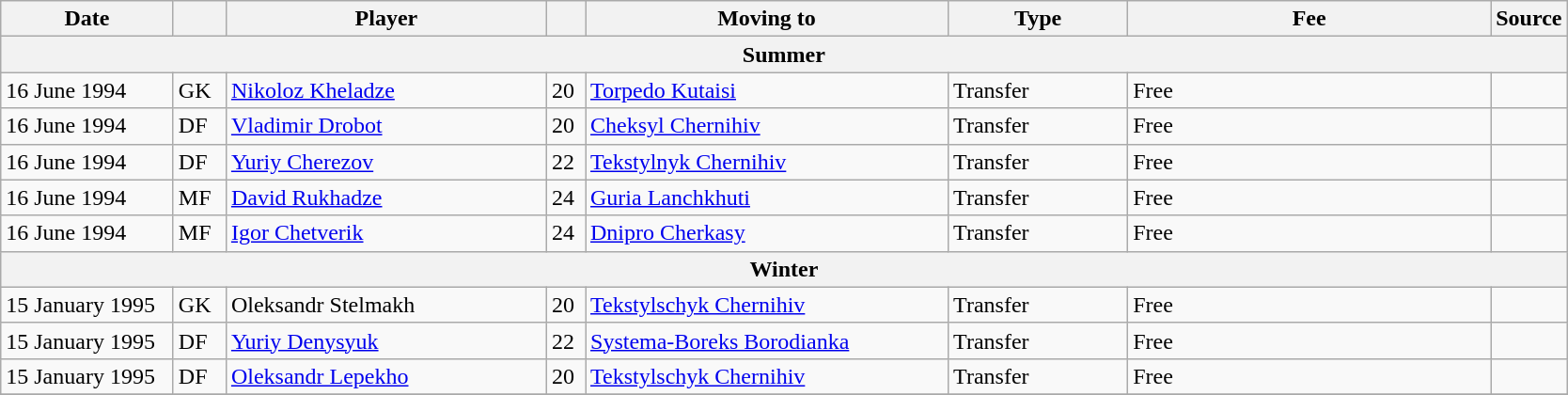<table class="wikitable sortable">
<tr>
<th style="width:115px;">Date</th>
<th style="width:30px;"></th>
<th style="width:220px;">Player</th>
<th style="width:20px;"></th>
<th style="width:250px;">Moving to</th>
<th style="width:120px;" class="unsortable">Type</th>
<th style="width:250px;" class="unsortable">Fee</th>
<th style="width:20px;">Source</th>
</tr>
<tr>
<th colspan=8>Summer</th>
</tr>
<tr>
<td>16 June 1994</td>
<td>GK</td>
<td> <a href='#'>Nikoloz Kheladze</a></td>
<td>20</td>
<td> <a href='#'>Torpedo Kutaisi</a></td>
<td>Transfer</td>
<td>Free</td>
<td></td>
</tr>
<tr>
<td>16 June 1994</td>
<td>DF</td>
<td> <a href='#'>Vladimir Drobot</a></td>
<td>20</td>
<td> <a href='#'>Cheksyl Chernihiv</a></td>
<td>Transfer</td>
<td>Free</td>
<td></td>
</tr>
<tr>
<td>16 June 1994</td>
<td>DF</td>
<td> <a href='#'>Yuriy Cherezov</a></td>
<td>22</td>
<td> <a href='#'>Tekstylnyk Chernihiv</a></td>
<td>Transfer</td>
<td>Free</td>
<td></td>
</tr>
<tr>
<td>16 June 1994</td>
<td>MF</td>
<td> <a href='#'>David Rukhadze</a></td>
<td>24</td>
<td> <a href='#'>Guria Lanchkhuti</a></td>
<td>Transfer</td>
<td>Free</td>
<td></td>
</tr>
<tr>
<td>16 June 1994</td>
<td>MF</td>
<td> <a href='#'>Igor Chetverik</a></td>
<td>24</td>
<td> <a href='#'>Dnipro Cherkasy</a></td>
<td>Transfer</td>
<td>Free</td>
<td></td>
</tr>
<tr>
<th colspan=8>Winter</th>
</tr>
<tr>
<td>15 January 1995</td>
<td>GK</td>
<td> Oleksandr Stelmakh</td>
<td>20</td>
<td> <a href='#'>Tekstylschyk Chernihiv</a></td>
<td>Transfer</td>
<td>Free</td>
<td></td>
</tr>
<tr>
<td>15 January 1995</td>
<td>DF</td>
<td> <a href='#'>Yuriy Denysyuk</a></td>
<td>22</td>
<td> <a href='#'>Systema-Boreks Borodianka</a></td>
<td>Transfer</td>
<td>Free</td>
<td></td>
</tr>
<tr>
<td>15 January 1995</td>
<td>DF</td>
<td> <a href='#'>Oleksandr Lepekho</a></td>
<td>20</td>
<td> <a href='#'>Tekstylschyk Chernihiv</a></td>
<td>Transfer</td>
<td>Free</td>
<td></td>
</tr>
<tr>
</tr>
</table>
